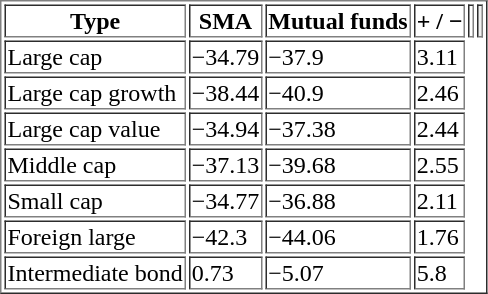<table border="1">
<tr>
<th>Type</th>
<th>SMA</th>
<th>Mutual funds</th>
<th>+ / −</th>
<td></td>
<td align="right" style="background:#f0f0f0;"></td>
</tr>
<tr>
<td>Large cap</td>
<td>−34.79</td>
<td>−37.9</td>
<td>3.11</td>
</tr>
<tr>
<td>Large cap growth</td>
<td>−38.44</td>
<td>−40.9</td>
<td>2.46</td>
</tr>
<tr>
<td>Large cap value</td>
<td>−34.94</td>
<td>−37.38</td>
<td>2.44</td>
</tr>
<tr>
<td>Middle cap</td>
<td>−37.13</td>
<td>−39.68</td>
<td>2.55</td>
</tr>
<tr>
<td>Small cap</td>
<td>−34.77</td>
<td>−36.88</td>
<td>2.11</td>
</tr>
<tr>
<td>Foreign large</td>
<td>−42.3</td>
<td>−44.06</td>
<td>1.76</td>
</tr>
<tr>
<td>Intermediate bond</td>
<td>0.73</td>
<td>−5.07</td>
<td>5.8</td>
</tr>
</table>
